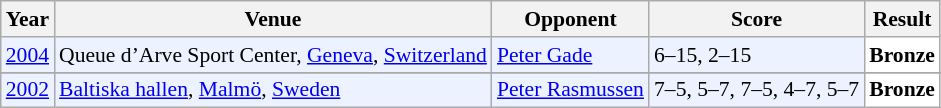<table class="sortable wikitable" style="font-size: 90%;">
<tr>
<th>Year</th>
<th>Venue</th>
<th>Opponent</th>
<th>Score</th>
<th>Result</th>
</tr>
<tr style="background:#ECF2FF">
<td align="center"><a href='#'>2004</a></td>
<td align="left">Queue d’Arve Sport Center, <a href='#'>Geneva</a>, <a href='#'>Switzerland</a></td>
<td align="left"> <a href='#'>Peter Gade</a></td>
<td align="left">6–15, 2–15</td>
<td style="text-align:left; background:white"> <strong>Bronze</strong></td>
</tr>
<tr>
</tr>
<tr style="background:#ECF2FF">
<td align="center"><a href='#'>2002</a></td>
<td align="left"><a href='#'>Baltiska hallen</a>, <a href='#'>Malmö</a>, <a href='#'>Sweden</a></td>
<td align="left"> <a href='#'>Peter Rasmussen</a></td>
<td align="left">7–5, 5–7, 7–5, 4–7, 5–7</td>
<td style="text-align:left; background:white"> <strong>Bronze</strong></td>
</tr>
</table>
